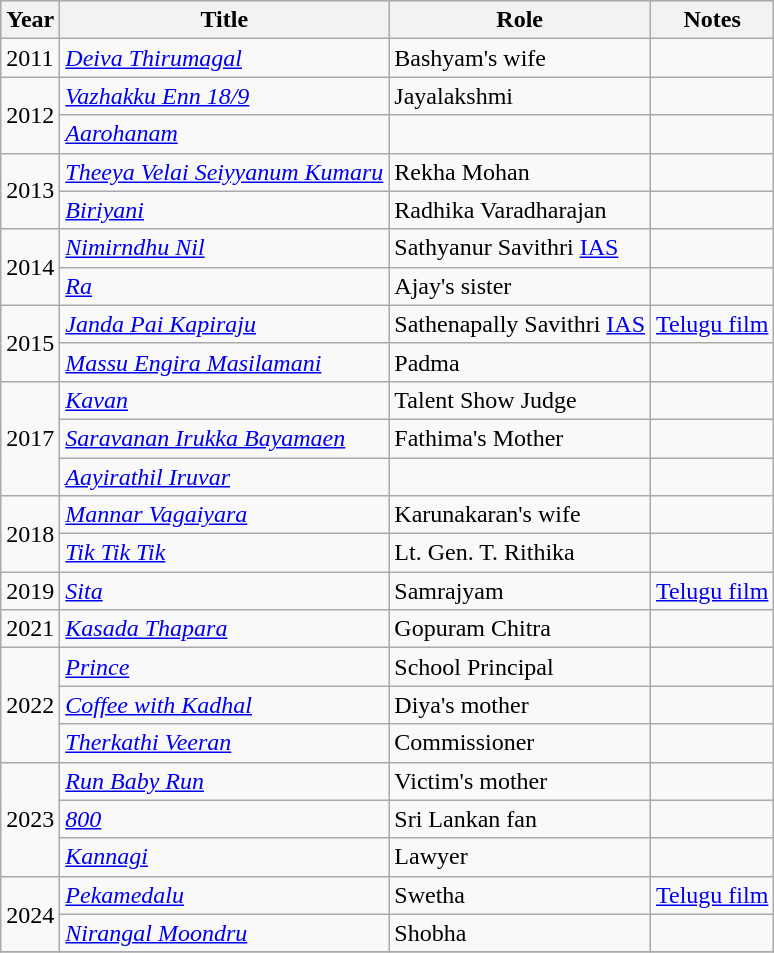<table class="wikitable sortable">
<tr style="background:#ccc; text-align:center;">
<th>Year</th>
<th>Title</th>
<th>Role</th>
<th>Notes</th>
</tr>
<tr>
<td>2011</td>
<td><em><a href='#'>Deiva Thirumagal</a></em></td>
<td>Bashyam's wife</td>
<td></td>
</tr>
<tr>
<td rowspan="2">2012</td>
<td><em><a href='#'>Vazhakku Enn 18/9</a></em></td>
<td>Jayalakshmi</td>
<td></td>
</tr>
<tr>
<td><em><a href='#'>Aarohanam</a></em></td>
<td></td>
<td></td>
</tr>
<tr>
<td rowspan="2">2013</td>
<td><em><a href='#'>Theeya Velai Seiyyanum Kumaru</a></em></td>
<td>Rekha Mohan</td>
<td></td>
</tr>
<tr>
<td><em><a href='#'>Biriyani</a></em></td>
<td>Radhika Varadharajan</td>
<td></td>
</tr>
<tr>
<td rowspan="2">2014</td>
<td><em><a href='#'>Nimirndhu Nil</a></em></td>
<td>Sathyanur Savithri <a href='#'>IAS</a></td>
<td></td>
</tr>
<tr>
<td><em><a href='#'>Ra</a></em></td>
<td>Ajay's sister</td>
<td></td>
</tr>
<tr>
<td rowspan="2">2015</td>
<td><em><a href='#'>Janda Pai Kapiraju</a></em></td>
<td>Sathenapally Savithri <a href='#'>IAS</a></td>
<td><a href='#'>Telugu film</a></td>
</tr>
<tr>
<td><em><a href='#'>Massu Engira Masilamani</a></em></td>
<td>Padma</td>
<td></td>
</tr>
<tr>
<td rowspan="3">2017</td>
<td><em><a href='#'>Kavan</a></em></td>
<td>Talent Show Judge</td>
<td></td>
</tr>
<tr>
<td><em><a href='#'>Saravanan Irukka Bayamaen</a></em></td>
<td>Fathima's Mother</td>
<td></td>
</tr>
<tr>
<td><em><a href='#'>Aayirathil Iruvar</a></em></td>
<td></td>
<td></td>
</tr>
<tr>
<td rowspan="2">2018</td>
<td><em><a href='#'>Mannar Vagaiyara</a></em></td>
<td>Karunakaran's wife</td>
<td></td>
</tr>
<tr>
<td><em><a href='#'>Tik Tik Tik</a></em></td>
<td>Lt. Gen. T. Rithika</td>
<td></td>
</tr>
<tr>
<td>2019</td>
<td><em><a href='#'>Sita</a></em></td>
<td>Samrajyam</td>
<td><a href='#'>Telugu film</a></td>
</tr>
<tr>
<td>2021</td>
<td><em><a href='#'>Kasada Thapara</a></em></td>
<td>Gopuram Chitra</td>
<td></td>
</tr>
<tr>
<td rowspan="3">2022</td>
<td><em><a href='#'>Prince</a></em></td>
<td>School Principal</td>
<td></td>
</tr>
<tr>
<td><em><a href='#'>Coffee with Kadhal</a></em></td>
<td>Diya's mother</td>
<td></td>
</tr>
<tr>
<td><em><a href='#'>Therkathi Veeran</a></em></td>
<td>Commissioner</td>
<td></td>
</tr>
<tr>
<td rowspan="3">2023</td>
<td><em><a href='#'>Run Baby Run</a></em></td>
<td>Victim's mother</td>
<td></td>
</tr>
<tr>
<td><em><a href='#'>800</a></em></td>
<td>Sri Lankan fan</td>
<td></td>
</tr>
<tr>
<td><em><a href='#'>Kannagi</a></em></td>
<td>Lawyer</td>
<td></td>
</tr>
<tr>
<td rowspan="2">2024</td>
<td><em><a href='#'>Pekamedalu</a></em></td>
<td>Swetha</td>
<td><a href='#'>Telugu film</a></td>
</tr>
<tr>
<td><em><a href='#'>Nirangal Moondru</a></em></td>
<td>Shobha</td>
<td></td>
</tr>
<tr Kanguva                  Clan>
</tr>
</table>
